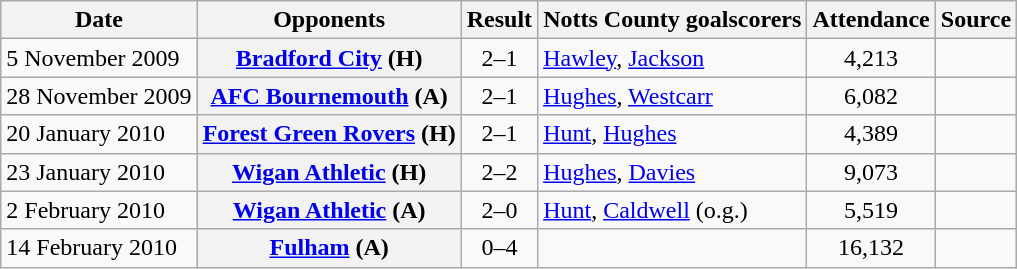<table class="wikitable plainrowheaders sortable">
<tr>
<th scope=col>Date</th>
<th scope=col>Opponents</th>
<th scope=col>Result</th>
<th scope=col class=unsortable>Notts County goalscorers</th>
<th scope=col>Attendance</th>
<th scope=col class=unsortable>Source</th>
</tr>
<tr>
<td>5 November 2009</td>
<th scope=row><a href='#'>Bradford City</a> (H)</th>
<td align=center>2–1</td>
<td><a href='#'>Hawley</a>, <a href='#'>Jackson</a></td>
<td align=center>4,213</td>
<td align=center></td>
</tr>
<tr>
<td>28 November 2009</td>
<th scope=row><a href='#'>AFC Bournemouth</a> (A)</th>
<td align=center>2–1</td>
<td><a href='#'>Hughes</a>, <a href='#'>Westcarr</a></td>
<td align=center>6,082</td>
<td align=center></td>
</tr>
<tr>
<td>20 January 2010</td>
<th scope=row><a href='#'>Forest Green Rovers</a> (H)</th>
<td align=center>2–1</td>
<td><a href='#'>Hunt</a>, <a href='#'>Hughes</a></td>
<td align=center>4,389</td>
<td align=center></td>
</tr>
<tr>
<td>23 January 2010</td>
<th scope=row><a href='#'>Wigan Athletic</a> (H)</th>
<td align=center>2–2</td>
<td><a href='#'>Hughes</a>, <a href='#'>Davies</a></td>
<td align=center>9,073</td>
<td align=center></td>
</tr>
<tr>
<td>2 February 2010</td>
<th scope=row><a href='#'>Wigan Athletic</a> (A)</th>
<td align=center>2–0</td>
<td><a href='#'>Hunt</a>, <a href='#'>Caldwell</a> (o.g.)</td>
<td align=center>5,519</td>
<td align=center></td>
</tr>
<tr>
<td>14 February 2010</td>
<th scope=row><a href='#'>Fulham</a> (A)</th>
<td align=center>0–4</td>
<td></td>
<td align=center>16,132</td>
<td align=center></td>
</tr>
</table>
